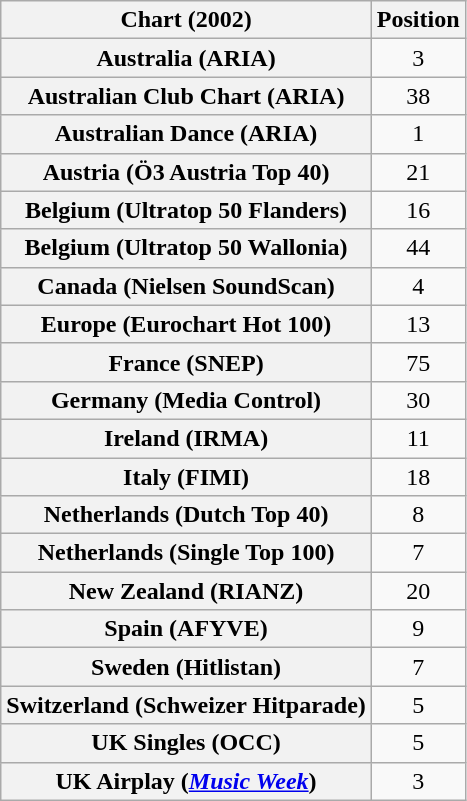<table class="wikitable sortable plainrowheaders" style="text-align:center">
<tr>
<th scope="col">Chart (2002)</th>
<th scope="col">Position</th>
</tr>
<tr>
<th scope="row">Australia (ARIA)</th>
<td>3</td>
</tr>
<tr>
<th scope="row">Australian Club Chart (ARIA)</th>
<td>38</td>
</tr>
<tr>
<th scope="row">Australian Dance (ARIA)</th>
<td>1</td>
</tr>
<tr>
<th scope="row">Austria (Ö3 Austria Top 40)</th>
<td>21</td>
</tr>
<tr>
<th scope="row">Belgium (Ultratop 50 Flanders)</th>
<td>16</td>
</tr>
<tr>
<th scope="row">Belgium (Ultratop 50 Wallonia)</th>
<td>44</td>
</tr>
<tr>
<th scope="row">Canada (Nielsen SoundScan)</th>
<td>4</td>
</tr>
<tr>
<th scope="row">Europe (Eurochart Hot 100)</th>
<td>13</td>
</tr>
<tr>
<th scope="row">France (SNEP)</th>
<td>75</td>
</tr>
<tr>
<th scope="row">Germany (Media Control)</th>
<td>30</td>
</tr>
<tr>
<th scope="row">Ireland (IRMA)</th>
<td>11</td>
</tr>
<tr>
<th scope="row">Italy (FIMI)</th>
<td>18</td>
</tr>
<tr>
<th scope="row">Netherlands (Dutch Top 40)</th>
<td>8</td>
</tr>
<tr>
<th scope="row">Netherlands (Single Top 100)</th>
<td>7</td>
</tr>
<tr>
<th scope="row">New Zealand (RIANZ)</th>
<td>20</td>
</tr>
<tr>
<th scope="row">Spain (AFYVE)</th>
<td>9</td>
</tr>
<tr>
<th scope="row">Sweden (Hitlistan)</th>
<td>7</td>
</tr>
<tr>
<th scope="row">Switzerland (Schweizer Hitparade)</th>
<td>5</td>
</tr>
<tr>
<th scope="row">UK Singles (OCC)</th>
<td>5</td>
</tr>
<tr>
<th scope="row">UK Airplay (<em><a href='#'>Music Week</a></em>)</th>
<td>3</td>
</tr>
</table>
